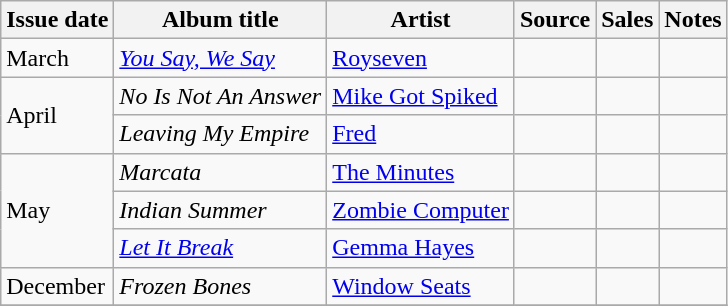<table class="wikitable">
<tr>
<th>Issue date</th>
<th>Album title</th>
<th>Artist</th>
<th>Source</th>
<th>Sales</th>
<th>Notes</th>
</tr>
<tr>
<td rowspan="1">March</td>
<td><em><a href='#'>You Say, We Say</a></em></td>
<td><a href='#'>Royseven</a></td>
<td></td>
<td></td>
<td></td>
</tr>
<tr>
<td rowspan="2">April</td>
<td><em>No Is Not An Answer</em></td>
<td><a href='#'>Mike Got Spiked</a></td>
<td></td>
<td></td>
<td></td>
</tr>
<tr>
<td><em>Leaving My Empire</em></td>
<td><a href='#'>Fred</a></td>
<td></td>
<td></td>
<td></td>
</tr>
<tr>
<td rowspan="3">May</td>
<td><em>Marcata</em></td>
<td><a href='#'>The Minutes</a></td>
<td></td>
<td></td>
<td></td>
</tr>
<tr>
<td><em>Indian Summer</em></td>
<td><a href='#'>Zombie Computer</a></td>
<td></td>
<td></td>
<td></td>
</tr>
<tr>
<td><em><a href='#'>Let It Break</a></em></td>
<td><a href='#'>Gemma Hayes</a></td>
<td></td>
<td></td>
<td></td>
</tr>
<tr>
<td rowspan="1">December</td>
<td><em>Frozen Bones</em></td>
<td><a href='#'>Window Seats</a></td>
<td></td>
<td></td>
<td></td>
</tr>
<tr>
</tr>
</table>
